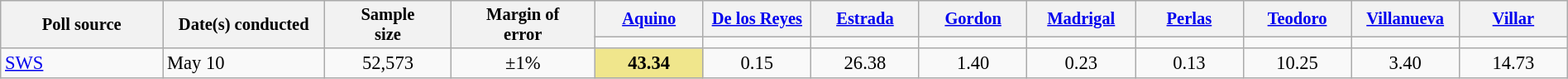<table class="wikitable"  style="text-align:center; font-size:94%; width:100%;">
<tr style="text-align:center; font-size:91%">
<th rowspan="2" style="width:9%;">Poll source</th>
<th rowspan="2" style="width:9%;">Date(s) conducted</th>
<th rowspan="2" style="width:7%;">Sample<br>size</th>
<th rowspan="2" style="width:8%;">Margin of<br>error</th>
<th width=6%><a href='#'>Aquino</a></th>
<th width=6%><a href='#'>De los Reyes</a></th>
<th width=6%><a href='#'>Estrada</a></th>
<th width=6%><a href='#'>Gordon</a></th>
<th width=6%><a href='#'>Madrigal</a></th>
<th width=6%><a href='#'>Perlas</a></th>
<th width=6%><a href='#'>Teodoro</a></th>
<th width=6%><a href='#'>Villanueva</a></th>
<th width=6%><a href='#'>Villar</a></th>
</tr>
<tr>
<td></td>
<td></td>
<td></td>
<td></td>
<td></td>
<td></td>
<td></td>
<td></td>
<td></td>
</tr>
<tr>
<td align=left><a href='#'>SWS</a></td>
<td align=left>May 10</td>
<td>52,573</td>
<td>±1%</td>
<td style="background:khaki;"><strong>43.34</strong></td>
<td>0.15</td>
<td>26.38</td>
<td>1.40</td>
<td>0.23</td>
<td>0.13</td>
<td>10.25</td>
<td>3.40</td>
<td>14.73</td>
</tr>
</table>
